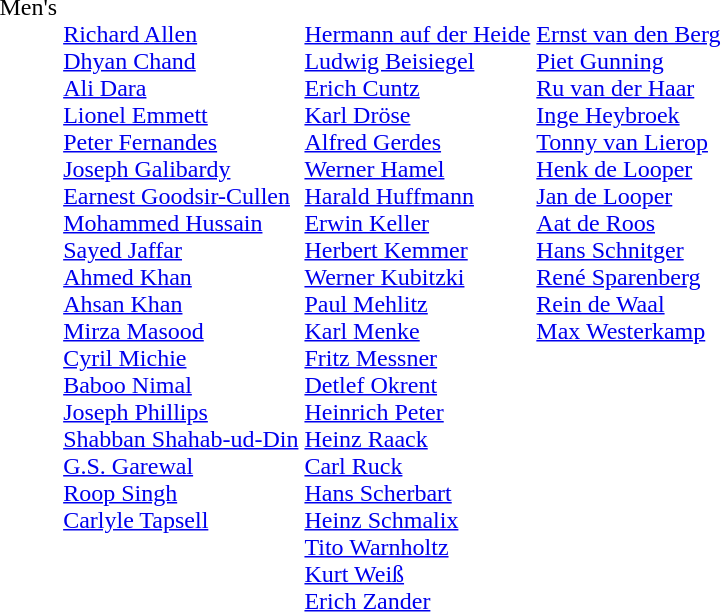<table>
<tr valign="top">
<td>Men's</td>
<td><br><a href='#'>Richard Allen</a><br> <a href='#'>Dhyan Chand</a><br> <a href='#'>Ali Dara</a><br> <a href='#'>Lionel Emmett</a><br> <a href='#'>Peter Fernandes</a><br> <a href='#'>Joseph Galibardy</a><br> <a href='#'>Earnest Goodsir-Cullen</a><br> <a href='#'>Mohammed Hussain</a><br> <a href='#'>Sayed Jaffar</a><br> <a href='#'>Ahmed Khan</a><br> <a href='#'>Ahsan Khan</a><br> <a href='#'>Mirza Masood</a><br> <a href='#'>Cyril Michie</a><br> <a href='#'>Baboo Nimal</a><br> <a href='#'>Joseph Phillips</a><br> <a href='#'>Shabban Shahab-ud-Din</a><br> <a href='#'>G.S. Garewal</a><br> <a href='#'>Roop Singh</a><br> <a href='#'>Carlyle Tapsell</a></td>
<td><br><a href='#'>Hermann auf der Heide</a><br><a href='#'>Ludwig Beisiegel</a><br><a href='#'>Erich Cuntz</a><br><a href='#'>Karl Dröse</a><br><a href='#'>Alfred Gerdes</a><br><a href='#'>Werner Hamel</a><br><a href='#'>Harald Huffmann</a><br><a href='#'>Erwin Keller</a><br><a href='#'>Herbert Kemmer</a><br><a href='#'>Werner Kubitzki</a><br><a href='#'>Paul Mehlitz</a><br><a href='#'>Karl Menke</a><br><a href='#'>Fritz Messner</a><br><a href='#'>Detlef Okrent</a><br><a href='#'>Heinrich Peter</a><br><a href='#'>Heinz Raack</a><br><a href='#'>Carl Ruck</a><br><a href='#'>Hans Scherbart</a><br><a href='#'>Heinz Schmalix</a><br><a href='#'>Tito Warnholtz</a><br><a href='#'>Kurt Weiß</a><br><a href='#'>Erich Zander</a></td>
<td><br><a href='#'>Ernst van den Berg</a><br><a href='#'>Piet Gunning</a><br><a href='#'>Ru van der Haar</a><br><a href='#'>Inge Heybroek</a><br><a href='#'>Tonny van Lierop</a><br><a href='#'>Henk de Looper</a><br><a href='#'>Jan de Looper</a><br><a href='#'>Aat de Roos</a><br><a href='#'>Hans Schnitger</a><br><a href='#'>René Sparenberg</a><br><a href='#'>Rein de Waal</a><br><a href='#'>Max Westerkamp</a></td>
</tr>
</table>
